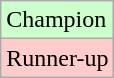<table class="wikitable">
<tr style="background:#cfc;">
<td>Champion</td>
</tr>
<tr style="background:#fcc;">
<td>Runner-up</td>
</tr>
</table>
